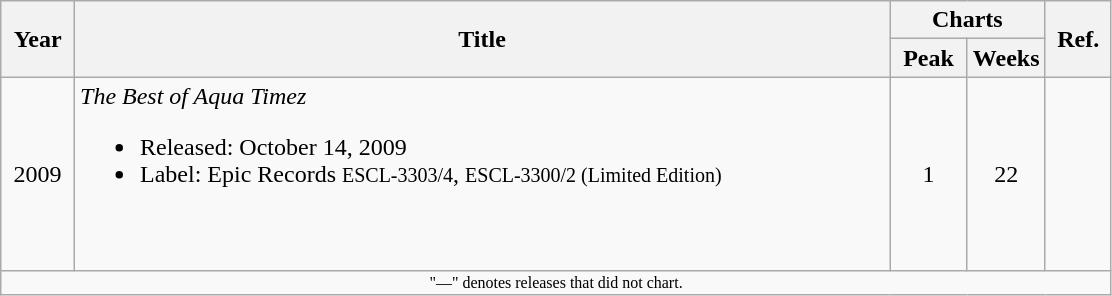<table class="wikitable">
<tr>
<th rowspan="2">Year</th>
<th rowspan="2">Title</th>
<th colspan="2">Charts</th>
<th rowspan="2">Ref.</th>
</tr>
<tr>
<th width="7%">Peak</th>
<th width="7%">Weeks</th>
</tr>
<tr>
<td align="center">2009</td>
<td align="left"><em>The Best of Aqua Timez</em><br><ul><li>Released: October 14, 2009</li><li>Label: Epic Records <small>ESCL-3303/4</small>, <small>ESCL-3300/2 (Limited Edition)</small></li></ul><br><br></td>
<td align="center">1</td>
<td align="center">22</td>
<td align="center"></td>
</tr>
<tr>
<td align="center" colspan="5" style="font-size: 8pt">"—" denotes releases that did not chart.</td>
</tr>
</table>
